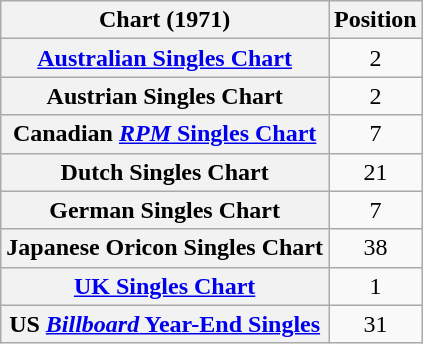<table class="wikitable sortable plainrowheaders" style="text-align:center;">
<tr>
<th scope="col">Chart (1971)</th>
<th scope="col">Position</th>
</tr>
<tr>
<th scope="row"><a href='#'>Australian Singles Chart</a></th>
<td>2</td>
</tr>
<tr>
<th scope="row">Austrian Singles Chart</th>
<td>2</td>
</tr>
<tr>
<th scope="row">Canadian <a href='#'><em>RPM</em> Singles Chart</a></th>
<td>7</td>
</tr>
<tr>
<th scope="row">Dutch Singles Chart</th>
<td>21</td>
</tr>
<tr>
<th scope="row">German Singles Chart</th>
<td>7</td>
</tr>
<tr>
<th scope="row">Japanese Oricon Singles Chart</th>
<td>38</td>
</tr>
<tr>
<th scope="row"><a href='#'>UK Singles Chart</a></th>
<td>1</td>
</tr>
<tr>
<th scope="row">US <a href='#'><em>Billboard</em> Year-End Singles</a></th>
<td>31</td>
</tr>
</table>
